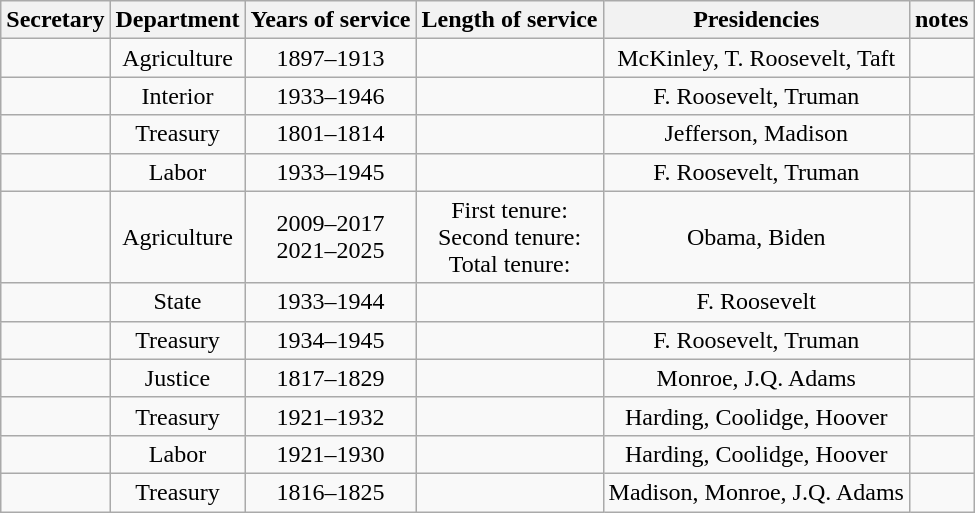<table class="sortable wikitable">
<tr>
<th>Secretary</th>
<th>Department</th>
<th>Years of service</th>
<th>Length of service</th>
<th>Presidencies</th>
<th>notes</th>
</tr>
<tr align=center>
<td align=left> </td>
<td>Agriculture</td>
<td>1897–1913</td>
<td></td>
<td>McKinley, T. Roosevelt, Taft</td>
<td></td>
</tr>
<tr align=center>
<td align=left> </td>
<td>Interior</td>
<td>1933–1946</td>
<td></td>
<td>F. Roosevelt, Truman</td>
<td></td>
</tr>
<tr align=center>
<td align=left> </td>
<td>Treasury</td>
<td>1801–1814</td>
<td></td>
<td>Jefferson, Madison</td>
<td></td>
</tr>
<tr align=center>
<td align=left> </td>
<td>Labor</td>
<td>1933–1945</td>
<td></td>
<td>F. Roosevelt, Truman</td>
<td></td>
</tr>
<tr align=center>
<td align=left> </td>
<td>Agriculture</td>
<td>2009–2017<br>2021–2025</td>
<td>First tenure: <br>Second tenure: <br>Total tenure: </td>
<td>Obama, Biden</td>
<td></td>
</tr>
<tr align=center>
<td align=left> </td>
<td>State</td>
<td>1933–1944</td>
<td></td>
<td>F. Roosevelt</td>
<td></td>
</tr>
<tr align=center>
<td align=left> </td>
<td>Treasury</td>
<td>1934–1945</td>
<td></td>
<td>F. Roosevelt, Truman</td>
<td></td>
</tr>
<tr align=center>
<td align=left> </td>
<td>Justice</td>
<td>1817–1829</td>
<td></td>
<td>Monroe, J.Q. Adams</td>
<td></td>
</tr>
<tr align=center>
<td align=left> </td>
<td>Treasury</td>
<td>1921–1932</td>
<td></td>
<td>Harding, Coolidge, Hoover</td>
<td></td>
</tr>
<tr align=center>
<td align=left> </td>
<td>Labor</td>
<td>1921–1930</td>
<td></td>
<td>Harding, Coolidge, Hoover</td>
<td></td>
</tr>
<tr align=center>
<td align=left> </td>
<td>Treasury</td>
<td>1816–1825</td>
<td></td>
<td>Madison, Monroe, J.Q. Adams</td>
<td></td>
</tr>
</table>
